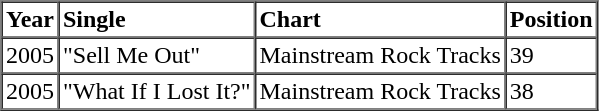<table border=1 cellspacing=0 cellpadding=2>
<tr>
<th align="left" valign="top">Year</th>
<th align="left" valign="top">Single</th>
<th align="left" valign="top">Chart</th>
<th align="left" valign="top">Position</th>
</tr>
<tr>
<td align="left" valign="top">2005</td>
<td align="left" valign="top">"Sell Me Out"</td>
<td align="left" valign="top">Mainstream Rock Tracks</td>
<td align="left" valign="top">39</td>
</tr>
<tr>
<td align="left" valign="top">2005</td>
<td align="left" valign="top">"What If I Lost It?"</td>
<td align="left" valign="top">Mainstream Rock Tracks</td>
<td align="left" valign="top">38</td>
</tr>
</table>
